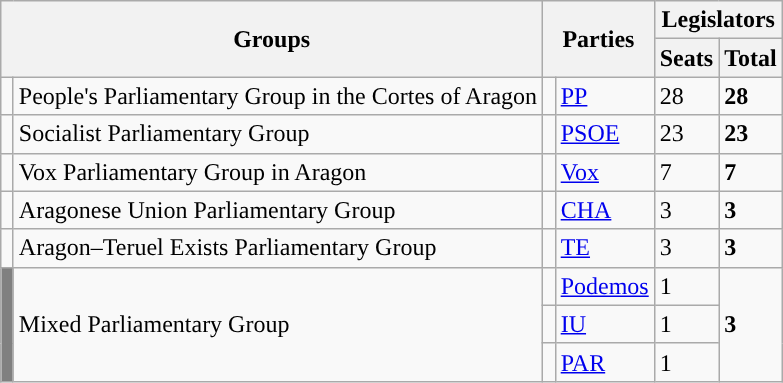<table class="wikitable" style="text-align:left;">
<tr>
<th rowspan="2" colspan="2">Groups</th>
<th rowspan="2" colspan="2">Parties</th>
<th colspan="2">Legislators</th>
</tr>
<tr>
<th>Seats</th>
<th>Total</th>
</tr>
<tr>
<td width="1" style="color:inherit;background:"></td>
<td>People's Parliamentary Group in the Cortes of Aragon</td>
<td width="1" style="color:inherit;background:"></td>
<td align="left"><a href='#'>PP</a></td>
<td>28</td>
<td><strong>28</strong></td>
</tr>
<tr>
<td style="color:inherit;background:"></td>
<td>Socialist Parliamentary Group</td>
<td width="1" style="color:inherit;background:"></td>
<td align="left"><a href='#'>PSOE</a></td>
<td>23</td>
<td><strong>23</strong></td>
</tr>
<tr>
<td style="color:inherit;background:"></td>
<td>Vox Parliamentary Group in Aragon</td>
<td style="color:inherit;background:"></td>
<td align="left"><a href='#'>Vox</a></td>
<td>7</td>
<td><strong>7</strong></td>
</tr>
<tr>
<td style="color:inherit;background:"></td>
<td>Aragonese Union Parliamentary Group</td>
<td style="color:inherit;background:"></td>
<td align="left"><a href='#'>CHA</a></td>
<td>3</td>
<td><strong>3</strong></td>
</tr>
<tr>
<td style="color:inherit;background:"></td>
<td>Aragon–Teruel Exists Parliamentary Group</td>
<td style="color:inherit;background:"></td>
<td align="left"><a href='#'>TE</a></td>
<td>3</td>
<td><strong>3</strong></td>
</tr>
<tr>
<td rowspan="3" bgcolor="gray"></td>
<td rowspan="3">Mixed Parliamentary Group</td>
<td style="color:inherit;background:"></td>
<td align="left"><a href='#'>Podemos</a></td>
<td>1</td>
<td rowspan="3"><strong>3</strong></td>
</tr>
<tr>
<td style="color:inherit;background:"></td>
<td align="left"><a href='#'>IU</a></td>
<td>1</td>
</tr>
<tr>
<td style="color:inherit;background:"></td>
<td align="left"><a href='#'>PAR</a></td>
<td>1</td>
</tr>
</table>
